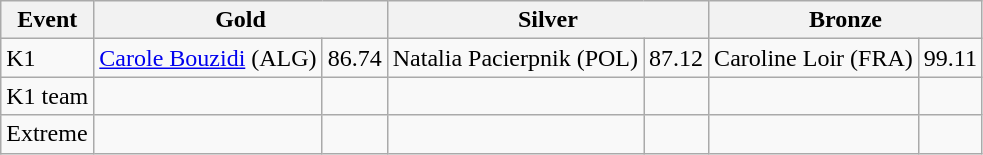<table class="wikitable">
<tr>
<th colspan="1">Event</th>
<th colspan="2">Gold</th>
<th colspan="2">Silver</th>
<th colspan="2">Bronze</th>
</tr>
<tr>
<td>K1</td>
<td><a href='#'>Carole Bouzidi</a> (ALG)</td>
<td>86.74</td>
<td>Natalia Pacierpnik (POL)</td>
<td>87.12</td>
<td>Caroline Loir (FRA)</td>
<td>99.11</td>
</tr>
<tr>
<td>K1 team</td>
<td></td>
<td></td>
<td></td>
<td></td>
<td></td>
<td></td>
</tr>
<tr>
<td>Extreme</td>
<td></td>
<td></td>
<td></td>
<td></td>
<td></td>
<td></td>
</tr>
</table>
